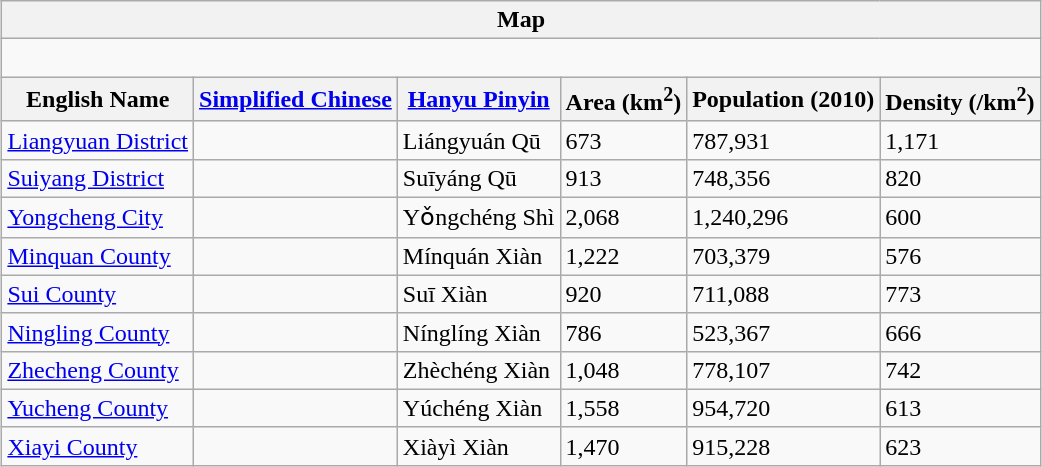<table class="wikitable" style="margin:auto;">
<tr>
<th colspan=6>Map</th>
</tr>
<tr>
<td colspan=6><div><br> 










</div></td>
</tr>
<tr>
<th>English Name</th>
<th><a href='#'>Simplified Chinese</a></th>
<th><a href='#'>Hanyu Pinyin</a></th>
<th>Area (km<sup>2</sup>)</th>
<th>Population (2010)</th>
<th>Density (/km<sup>2</sup>)</th>
</tr>
<tr>
<td><a href='#'>Liangyuan District</a></td>
<td></td>
<td>Liángyuán Qū</td>
<td>673</td>
<td>787,931</td>
<td>1,171</td>
</tr>
<tr>
<td><a href='#'>Suiyang District</a></td>
<td></td>
<td>Suīyáng Qū</td>
<td>913</td>
<td>748,356</td>
<td>820</td>
</tr>
<tr>
<td><a href='#'>Yongcheng City</a></td>
<td></td>
<td>Yǒngchéng Shì</td>
<td>2,068</td>
<td>1,240,296</td>
<td>600</td>
</tr>
<tr>
<td><a href='#'>Minquan County</a></td>
<td></td>
<td>Mínquán Xiàn</td>
<td>1,222</td>
<td>703,379</td>
<td>576</td>
</tr>
<tr>
<td><a href='#'>Sui County</a></td>
<td></td>
<td>Suī Xiàn</td>
<td>920</td>
<td>711,088</td>
<td>773</td>
</tr>
<tr>
<td><a href='#'>Ningling County</a></td>
<td></td>
<td>Nínglíng Xiàn</td>
<td>786</td>
<td>523,367</td>
<td>666</td>
</tr>
<tr>
<td><a href='#'>Zhecheng County</a></td>
<td></td>
<td>Zhèchéng Xiàn</td>
<td>1,048</td>
<td>778,107</td>
<td>742</td>
</tr>
<tr>
<td><a href='#'>Yucheng County</a></td>
<td></td>
<td>Yúchéng Xiàn</td>
<td>1,558</td>
<td>954,720</td>
<td>613</td>
</tr>
<tr>
<td><a href='#'>Xiayi County</a></td>
<td></td>
<td>Xiàyì Xiàn</td>
<td>1,470</td>
<td>915,228</td>
<td>623</td>
</tr>
</table>
